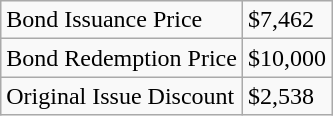<table class="wikitable">
<tr>
<td>Bond Issuance Price</td>
<td>$7,462</td>
</tr>
<tr>
<td>Bond Redemption Price</td>
<td>$10,000</td>
</tr>
<tr>
<td>Original Issue Discount</td>
<td>$2,538</td>
</tr>
</table>
